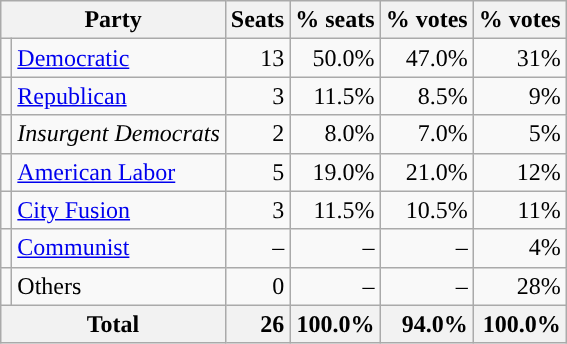<table class="wikitable sortable">
<tr>
<th colspan=2>Party</th>
<th>Seats</th>
<th>% seats</th>
<th>% votes<br></th>
<th>% votes<br></th>
</tr>
<tr>
<td style="background-color:"></td>
<td><a href='#'>Democratic</a></td>
<td style="text-align:right;">13</td>
<td style="text-align:right;">50.0%</td>
<td style="text-align:right;">47.0%</td>
<td style="text-align:right;">31%</td>
</tr>
<tr>
<td style="background-color:"></td>
<td><a href='#'>Republican</a></td>
<td style="text-align:right;">3</td>
<td style="text-align:right;">11.5%</td>
<td style="text-align:right;">8.5%</td>
<td style="text-align:right;">9%</td>
</tr>
<tr>
<td style="background-color:"></td>
<td><em>Insurgent Democrats</em></td>
<td style="text-align:right;">2</td>
<td style="text-align:right;">8.0%</td>
<td style="text-align:right;">7.0%</td>
<td style="text-align:right;">5%</td>
</tr>
<tr>
<td style="background-color:"></td>
<td><a href='#'>American Labor</a></td>
<td style="text-align:right;">5</td>
<td style="text-align:right;">19.0%</td>
<td style="text-align:right;">21.0%</td>
<td style="text-align:right;">12%</td>
</tr>
<tr>
<td style="background-color:"></td>
<td><a href='#'>City Fusion</a></td>
<td style="text-align:right;">3</td>
<td style="text-align:right;">11.5%</td>
<td style="text-align:right;">10.5%</td>
<td style="text-align:right;">11%</td>
</tr>
<tr>
<td style="background-color:"></td>
<td><a href='#'>Communist</a></td>
<td style="text-align:right;">–</td>
<td style="text-align:right;">–</td>
<td style="text-align:right;">–</td>
<td style="text-align:right;">4%</td>
</tr>
<tr>
<td style="background-color:"></td>
<td>Others</td>
<td style="text-align:right;">0</td>
<td style="text-align:right;">–</td>
<td style="text-align:right;">–</td>
<td style="text-align:right;">28%</td>
</tr>
<tr>
<th colspan=2>Total</th>
<th style="text-align:right;">26</th>
<th style="text-align:right;">100.0%</th>
<th style="text-align:right;">94.0%</th>
<th style="text-align:right;">100.0%</th>
</tr>
</table>
